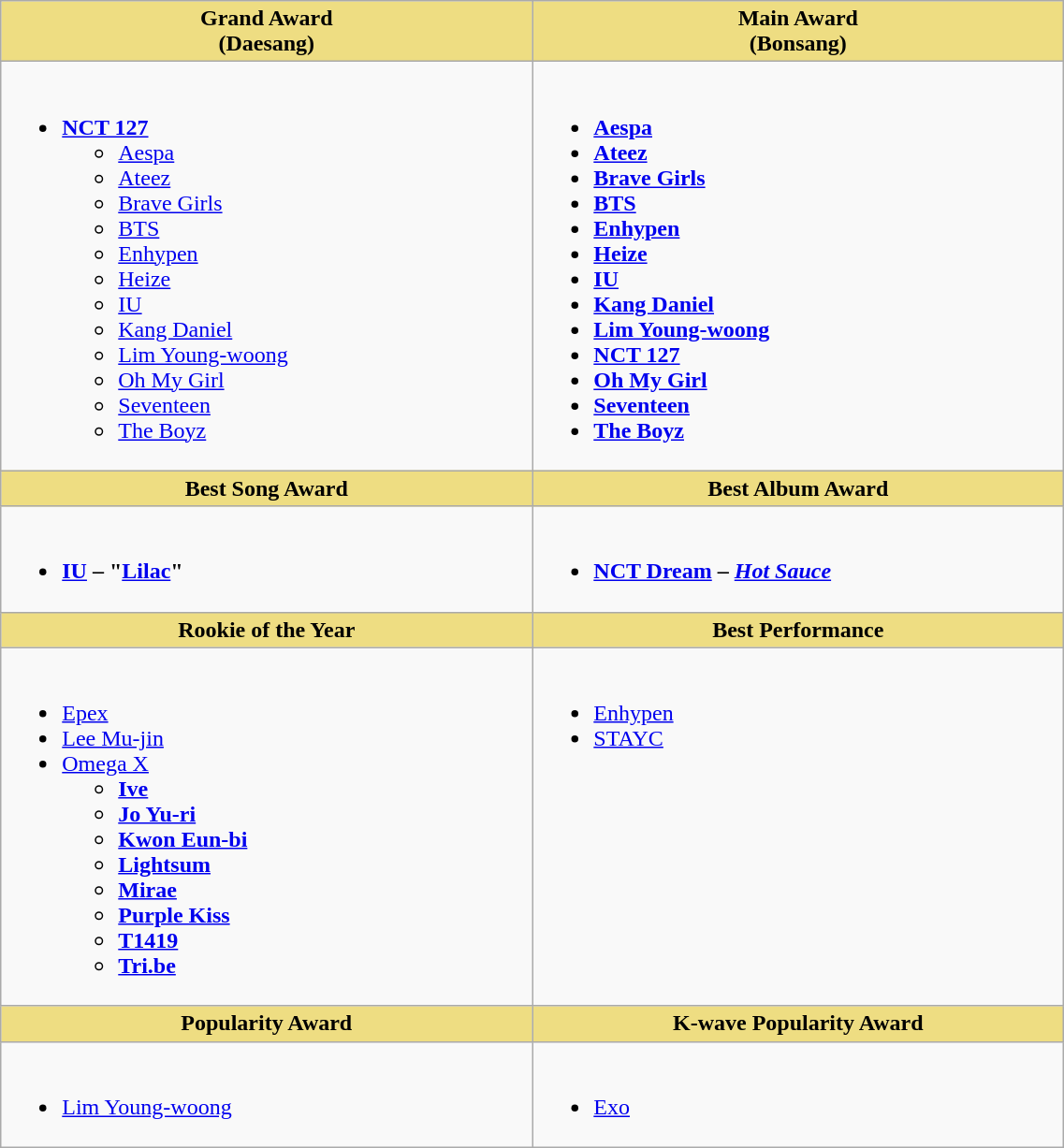<table class="wikitable" style="width:60%">
<tr>
<th scope="col" style="background:#EEDD82; width:30%">Grand Award<br>(Daesang)</th>
<th scope="col" style="background:#EEDD82; width:30%">Main Award<br>(Bonsang)</th>
</tr>
<tr>
<td style="vertical-align:top"><br><ul><li><strong><a href='#'>NCT 127</a></strong><ul><li><a href='#'>Aespa</a></li><li><a href='#'>Ateez</a></li><li><a href='#'>Brave Girls</a></li><li><a href='#'>BTS</a></li><li><a href='#'>Enhypen</a></li><li><a href='#'>Heize</a></li><li><a href='#'>IU</a></li><li><a href='#'>Kang Daniel</a></li><li><a href='#'>Lim Young-woong</a></li><li><a href='#'>Oh My Girl</a></li><li><a href='#'>Seventeen</a></li><li><a href='#'>The Boyz</a></li></ul></li></ul></td>
<td style="vertical-align:top"><br><ul><li><strong><a href='#'>Aespa</a></strong></li><li><strong><a href='#'>Ateez</a></strong></li><li><strong><a href='#'>Brave Girls</a></strong></li><li><strong><a href='#'>BTS</a></strong></li><li><strong><a href='#'>Enhypen</a></strong></li><li><strong><a href='#'>Heize</a></strong></li><li><strong><a href='#'>IU</a></strong></li><li><strong><a href='#'>Kang Daniel</a></strong></li><li><strong><a href='#'>Lim Young-woong</a></strong></li><li><strong><a href='#'>NCT 127</a></strong></li><li><strong><a href='#'>Oh My Girl</a></strong></li><li><strong><a href='#'>Seventeen</a></strong></li><li><strong><a href='#'>The Boyz</a></strong></li></ul></td>
</tr>
<tr>
<th scope="col" style="background:#EEDD82">Best Song Award</th>
<th scope="col" style="background:#EEDD82">Best Album Award</th>
</tr>
<tr>
<td style="vertical-align:top"><br><ul><li><strong><a href='#'>IU</a> – "<a href='#'>Lilac</a>"</strong></li></ul></td>
<td style="vertical-align:top"><br><ul><li><strong><a href='#'>NCT Dream</a>  – <em><a href='#'>Hot Sauce</a><strong><em></li></ul></td>
</tr>
<tr>
<th scope="col" style="background:#EEDD82">Rookie of the Year</th>
<th scope="col" style="background:#EEDD82">Best Performance</th>
</tr>
<tr>
<td style="vertical-align:top"><br><ul><li></strong><a href='#'>Epex</a><strong></li><li></strong><a href='#'>Lee Mu-jin</a><strong></li><li></strong><a href='#'>Omega X</a><strong><ul><li><a href='#'>Ive</a></li><li><a href='#'>Jo Yu-ri</a></li><li><a href='#'>Kwon Eun-bi</a></li><li><a href='#'>Lightsum</a></li><li><a href='#'>Mirae</a></li><li><a href='#'>Purple Kiss</a></li><li><a href='#'>T1419</a></li><li><a href='#'>Tri.be</a></li></ul></li></ul></td>
<td style="vertical-align:top"><br><ul><li></strong><a href='#'>Enhypen</a><strong></li><li></strong><a href='#'>STAYC</a><strong></li></ul></td>
</tr>
<tr>
<th scope="col" style="background:#EEDD82">Popularity Award</th>
<th scope="col" style="background:#EEDD82">K-wave Popularity Award</th>
</tr>
<tr>
<td style="vertical-align:top"><br><ul><li></strong><a href='#'>Lim Young-woong</a><strong></li></ul></td>
<td style="vertical-align:top"><br><ul><li></strong><a href='#'>Exo</a><strong></li></ul></td>
</tr>
</table>
